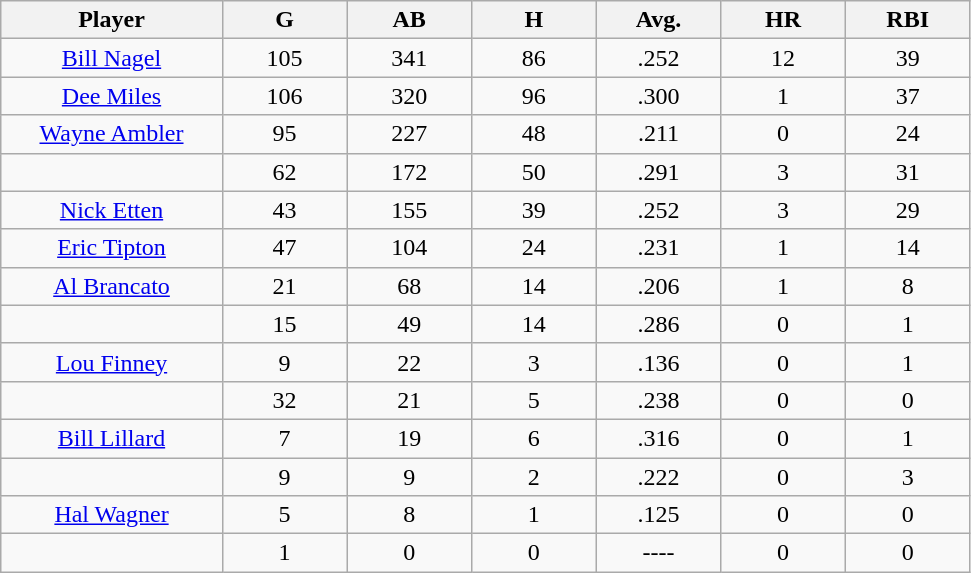<table class="wikitable sortable">
<tr>
<th bgcolor="#DDDDFF" width="16%">Player</th>
<th bgcolor="#DDDDFF" width="9%">G</th>
<th bgcolor="#DDDDFF" width="9%">AB</th>
<th bgcolor="#DDDDFF" width="9%">H</th>
<th bgcolor="#DDDDFF" width="9%">Avg.</th>
<th bgcolor="#DDDDFF" width="9%">HR</th>
<th bgcolor="#DDDDFF" width="9%">RBI</th>
</tr>
<tr align="center">
<td><a href='#'>Bill Nagel</a></td>
<td>105</td>
<td>341</td>
<td>86</td>
<td>.252</td>
<td>12</td>
<td>39</td>
</tr>
<tr align="center">
<td><a href='#'>Dee Miles</a></td>
<td>106</td>
<td>320</td>
<td>96</td>
<td>.300</td>
<td>1</td>
<td>37</td>
</tr>
<tr align="center">
<td><a href='#'>Wayne Ambler</a></td>
<td>95</td>
<td>227</td>
<td>48</td>
<td>.211</td>
<td>0</td>
<td>24</td>
</tr>
<tr align="center">
<td></td>
<td>62</td>
<td>172</td>
<td>50</td>
<td>.291</td>
<td>3</td>
<td>31</td>
</tr>
<tr align="center">
<td><a href='#'>Nick Etten</a></td>
<td>43</td>
<td>155</td>
<td>39</td>
<td>.252</td>
<td>3</td>
<td>29</td>
</tr>
<tr align="center">
<td><a href='#'>Eric Tipton</a></td>
<td>47</td>
<td>104</td>
<td>24</td>
<td>.231</td>
<td>1</td>
<td>14</td>
</tr>
<tr align="center">
<td><a href='#'>Al Brancato</a></td>
<td>21</td>
<td>68</td>
<td>14</td>
<td>.206</td>
<td>1</td>
<td>8</td>
</tr>
<tr align="center">
<td></td>
<td>15</td>
<td>49</td>
<td>14</td>
<td>.286</td>
<td>0</td>
<td>1</td>
</tr>
<tr align="center">
<td><a href='#'>Lou Finney</a></td>
<td>9</td>
<td>22</td>
<td>3</td>
<td>.136</td>
<td>0</td>
<td>1</td>
</tr>
<tr align="center">
<td></td>
<td>32</td>
<td>21</td>
<td>5</td>
<td>.238</td>
<td>0</td>
<td>0</td>
</tr>
<tr align="center">
<td><a href='#'>Bill Lillard</a></td>
<td>7</td>
<td>19</td>
<td>6</td>
<td>.316</td>
<td>0</td>
<td>1</td>
</tr>
<tr align="center">
<td></td>
<td>9</td>
<td>9</td>
<td>2</td>
<td>.222</td>
<td>0</td>
<td>3</td>
</tr>
<tr align="center">
<td><a href='#'>Hal Wagner</a></td>
<td>5</td>
<td>8</td>
<td>1</td>
<td>.125</td>
<td>0</td>
<td>0</td>
</tr>
<tr align="center">
<td></td>
<td>1</td>
<td>0</td>
<td>0</td>
<td>----</td>
<td>0</td>
<td>0</td>
</tr>
</table>
